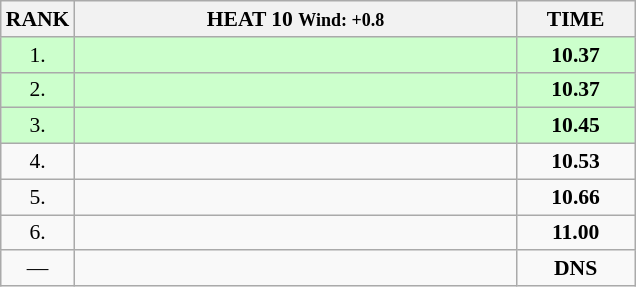<table class="wikitable" style="border-collapse: collapse; font-size: 90%;">
<tr>
<th>RANK</th>
<th style="width: 20em">HEAT 10 <small>Wind: +0.8</small></th>
<th style="width: 5em">TIME</th>
</tr>
<tr style="background:#ccffcc;">
<td align="center">1.</td>
<td></td>
<td align="center"><strong>10.37</strong></td>
</tr>
<tr style="background:#ccffcc;">
<td align="center">2.</td>
<td></td>
<td align="center"><strong>10.37</strong></td>
</tr>
<tr style="background:#ccffcc;">
<td align="center">3.</td>
<td></td>
<td align="center"><strong>10.45</strong></td>
</tr>
<tr>
<td align="center">4.</td>
<td></td>
<td align="center"><strong>10.53</strong></td>
</tr>
<tr>
<td align="center">5.</td>
<td></td>
<td align="center"><strong>10.66</strong></td>
</tr>
<tr>
<td align="center">6.</td>
<td></td>
<td align="center"><strong>11.00</strong></td>
</tr>
<tr>
<td align="center">—</td>
<td></td>
<td align="center"><strong>DNS</strong></td>
</tr>
</table>
